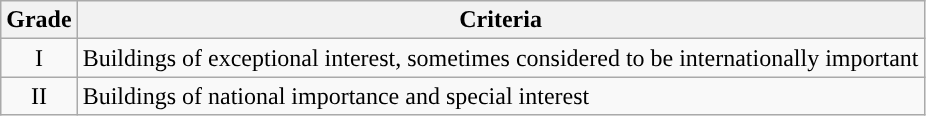<table class="wikitable">
<tr>
<th>Grade</th>
<th>Criteria</th>
</tr>
<tr>
<td align="center" >I</td>
<td>Buildings of exceptional interest, sometimes considered to be internationally important</td>
</tr>
<tr>
<td align="center" >II</td>
<td>Buildings of national importance and special interest</td>
</tr>
</table>
